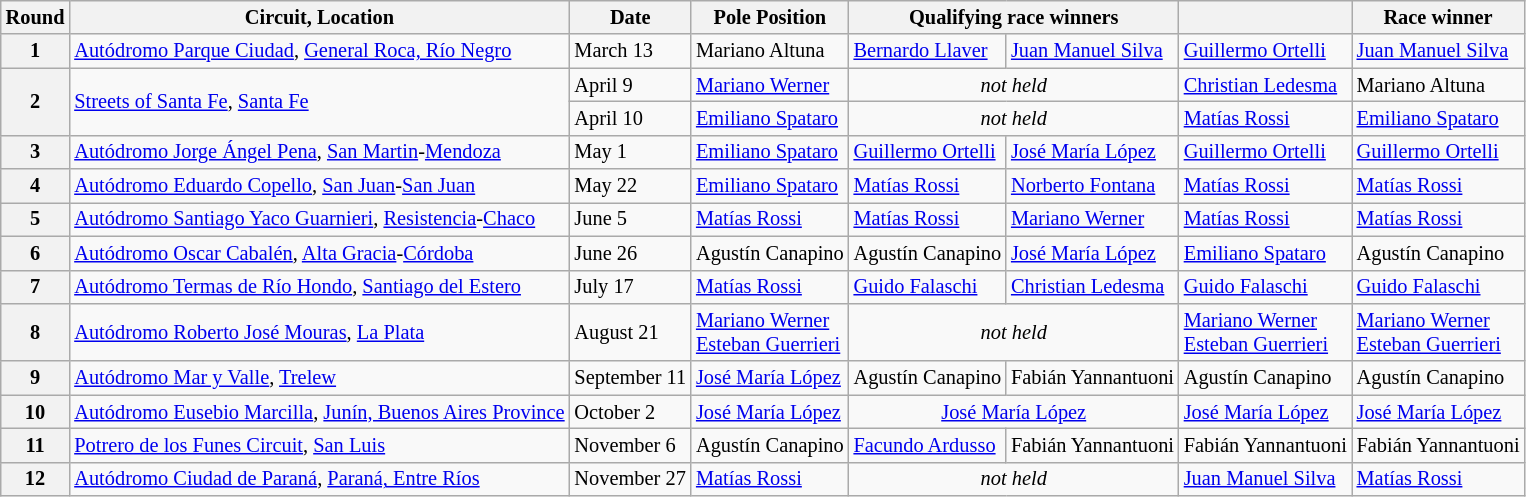<table class="wikitable" style="font-size: 85%;">
<tr>
<th>Round</th>
<th>Circuit, Location</th>
<th>Date</th>
<th>Pole Position</th>
<th colspan=2>Qualifying race winners</th>
<th></th>
<th>Race winner</th>
</tr>
<tr>
<th>1</th>
<td> <a href='#'>Autódromo Parque Ciudad</a>, <a href='#'>General Roca, Río Negro</a></td>
<td>March 13</td>
<td> Mariano Altuna</td>
<td> <a href='#'>Bernardo Llaver</a></td>
<td> <a href='#'>Juan Manuel Silva</a></td>
<td> <a href='#'>Guillermo Ortelli</a></td>
<td> <a href='#'>Juan Manuel Silva</a></td>
</tr>
<tr>
<th rowspan=2>2</th>
<td rowspan=2> <a href='#'>Streets of Santa Fe</a>, <a href='#'>Santa Fe</a></td>
<td>April 9</td>
<td> <a href='#'>Mariano Werner</a></td>
<td colspan=2 align=center><em>not held</em></td>
<td> <a href='#'>Christian Ledesma</a></td>
<td> Mariano Altuna</td>
</tr>
<tr>
<td>April 10</td>
<td> <a href='#'>Emiliano Spataro</a></td>
<td colspan=2 align=center><em>not held</em></td>
<td> <a href='#'>Matías Rossi</a></td>
<td> <a href='#'>Emiliano Spataro</a></td>
</tr>
<tr>
<th>3</th>
<td> <a href='#'>Autódromo Jorge Ángel Pena</a>, <a href='#'>San Martin</a>-<a href='#'>Mendoza</a></td>
<td>May 1</td>
<td> <a href='#'>Emiliano Spataro</a></td>
<td> <a href='#'>Guillermo Ortelli</a></td>
<td> <a href='#'>José María López</a></td>
<td> <a href='#'>Guillermo Ortelli</a></td>
<td> <a href='#'>Guillermo Ortelli</a></td>
</tr>
<tr>
<th>4</th>
<td> <a href='#'>Autódromo Eduardo Copello</a>, <a href='#'>San Juan</a>-<a href='#'>San Juan</a></td>
<td>May 22</td>
<td> <a href='#'>Emiliano Spataro</a></td>
<td> <a href='#'>Matías Rossi</a></td>
<td> <a href='#'>Norberto Fontana</a></td>
<td> <a href='#'>Matías Rossi</a></td>
<td> <a href='#'>Matías Rossi</a></td>
</tr>
<tr>
<th>5</th>
<td> <a href='#'>Autódromo Santiago Yaco Guarnieri</a>, <a href='#'>Resistencia</a>-<a href='#'>Chaco</a></td>
<td>June 5</td>
<td> <a href='#'>Matías Rossi</a></td>
<td> <a href='#'>Matías Rossi</a></td>
<td> <a href='#'>Mariano Werner</a></td>
<td> <a href='#'>Matías Rossi</a></td>
<td> <a href='#'>Matías Rossi</a></td>
</tr>
<tr>
<th>6</th>
<td> <a href='#'>Autódromo Oscar Cabalén</a>, <a href='#'>Alta Gracia</a>-<a href='#'>Córdoba</a></td>
<td>June 26</td>
<td> Agustín Canapino</td>
<td> Agustín Canapino</td>
<td> <a href='#'>José María López</a></td>
<td> <a href='#'>Emiliano Spataro</a></td>
<td> Agustín Canapino</td>
</tr>
<tr>
<th>7</th>
<td> <a href='#'>Autódromo Termas de Río Hondo</a>, <a href='#'>Santiago del Estero</a></td>
<td>July 17</td>
<td> <a href='#'>Matías Rossi</a></td>
<td> <a href='#'>Guido Falaschi</a></td>
<td> <a href='#'>Christian Ledesma</a></td>
<td> <a href='#'>Guido Falaschi</a></td>
<td> <a href='#'>Guido Falaschi</a></td>
</tr>
<tr>
<th>8</th>
<td> <a href='#'>Autódromo Roberto José Mouras</a>, <a href='#'>La Plata</a></td>
<td>August 21</td>
<td> <a href='#'>Mariano Werner</a><br> <a href='#'>Esteban Guerrieri</a></td>
<td colspan=2 align=center><em>not held</em></td>
<td> <a href='#'>Mariano Werner</a><br> <a href='#'>Esteban Guerrieri</a></td>
<td> <a href='#'>Mariano Werner</a><br> <a href='#'>Esteban Guerrieri</a></td>
</tr>
<tr>
<th>9</th>
<td> <a href='#'>Autódromo Mar y Valle</a>, <a href='#'>Trelew</a></td>
<td>September 11</td>
<td> <a href='#'>José María López</a></td>
<td> Agustín Canapino</td>
<td> Fabián Yannantuoni</td>
<td> Agustín Canapino</td>
<td> Agustín Canapino</td>
</tr>
<tr>
<th>10</th>
<td> <a href='#'>Autódromo Eusebio Marcilla</a>, <a href='#'>Junín, Buenos Aires Province</a></td>
<td>October 2</td>
<td> <a href='#'>José María López</a></td>
<td colspan=2 align=center> <a href='#'>José María López</a></td>
<td> <a href='#'>José María López</a></td>
<td> <a href='#'>José María López</a></td>
</tr>
<tr>
<th>11</th>
<td> <a href='#'>Potrero de los Funes Circuit</a>, <a href='#'>San Luis</a></td>
<td>November 6</td>
<td> Agustín Canapino</td>
<td> <a href='#'>Facundo Ardusso</a></td>
<td> Fabián Yannantuoni</td>
<td> Fabián Yannantuoni</td>
<td> Fabián Yannantuoni</td>
</tr>
<tr>
<th>12</th>
<td> <a href='#'>Autódromo Ciudad de Paraná</a>, <a href='#'>Paraná, Entre Ríos</a></td>
<td>November 27</td>
<td> <a href='#'>Matías Rossi</a></td>
<td colspan=2 align=center><em>not held</em></td>
<td> <a href='#'>Juan Manuel Silva</a></td>
<td> <a href='#'>Matías Rossi</a></td>
</tr>
</table>
